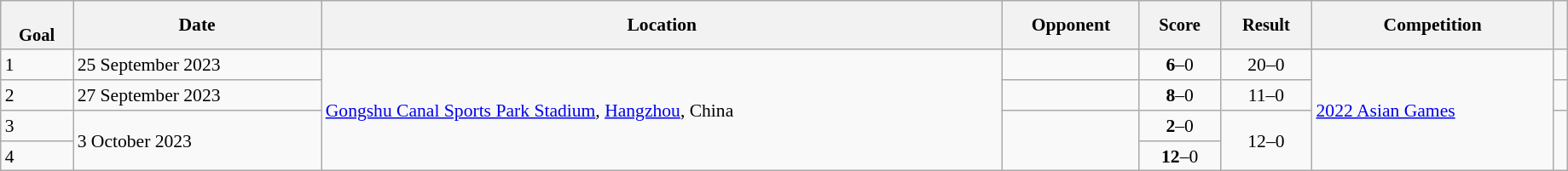<table class="wikitable sortable" style="font-size:90%" width=97%>
<tr>
<th style="font-size:95%;" data-sort-type=number><br>Goal</th>
<th align=center>Date</th>
<th>Location</th>
<th width=100>Opponent</th>
<th data-sort-type="number" style="font-size:95%">Score</th>
<th data-sort-type="number" style="font-size:95%">Result</th>
<th>Competition</th>
<th></th>
</tr>
<tr>
<td>1</td>
<td>25 September 2023</td>
<td rowspan=4><a href='#'>Gongshu Canal Sports Park Stadium</a>, <a href='#'>Hangzhou</a>, China</td>
<td></td>
<td align="center"><strong>6</strong>–0</td>
<td align="center">20–0</td>
<td rowspan=4><a href='#'>2022 Asian Games</a></td>
<td></td>
</tr>
<tr>
<td>2</td>
<td>27 September 2023</td>
<td></td>
<td align="center"><strong>8</strong>–0</td>
<td align="center">11–0</td>
<td></td>
</tr>
<tr>
<td>3</td>
<td rowspan=2>3 October 2023</td>
<td rowspan=2></td>
<td align="center"><strong>2</strong>–0</td>
<td rowspan=3; align="center">12–0</td>
<td rowspan=2></td>
</tr>
<tr>
<td>4</td>
<td align="center"><strong>12</strong>–0</td>
</tr>
</table>
